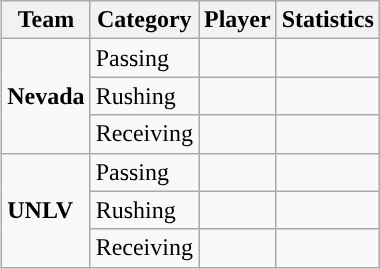<table class="wikitable" style="float: right;">
<tr>
<th>Team</th>
<th>Category</th>
<th>Player</th>
<th>Statistics</th>
</tr>
<tr>
<td rowspan=3><strong>Nevada</strong></td>
<td>Passing</td>
<td></td>
<td></td>
</tr>
<tr>
<td>Rushing</td>
<td></td>
<td></td>
</tr>
<tr>
<td>Receiving</td>
<td></td>
<td></td>
</tr>
<tr>
<td rowspan=3><strong>UNLV</strong></td>
<td>Passing</td>
<td></td>
<td></td>
</tr>
<tr>
<td>Rushing</td>
<td></td>
<td></td>
</tr>
<tr>
<td>Receiving</td>
<td></td>
<td></td>
</tr>
</table>
